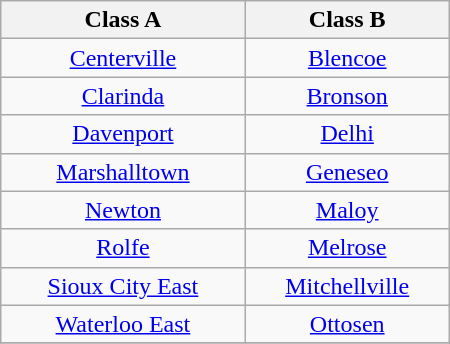<table class="wikitable" style="text-align: center; width: 300px">
<tr>
<th>Class A</th>
<th>Class B</th>
</tr>
<tr>
<td><a href='#'>Centerville</a></td>
<td><a href='#'>Blencoe</a></td>
</tr>
<tr>
<td><a href='#'>Clarinda</a></td>
<td><a href='#'>Bronson</a></td>
</tr>
<tr>
<td><a href='#'>Davenport</a></td>
<td><a href='#'>Delhi</a></td>
</tr>
<tr>
<td><a href='#'>Marshalltown</a></td>
<td><a href='#'>Geneseo</a></td>
</tr>
<tr>
<td><a href='#'>Newton</a></td>
<td><a href='#'>Maloy</a></td>
</tr>
<tr>
<td><a href='#'>Rolfe</a></td>
<td><a href='#'>Melrose</a></td>
</tr>
<tr>
<td><a href='#'>Sioux City East</a></td>
<td><a href='#'>Mitchellville</a></td>
</tr>
<tr>
<td><a href='#'>Waterloo East</a></td>
<td><a href='#'>Ottosen</a></td>
</tr>
<tr>
</tr>
</table>
